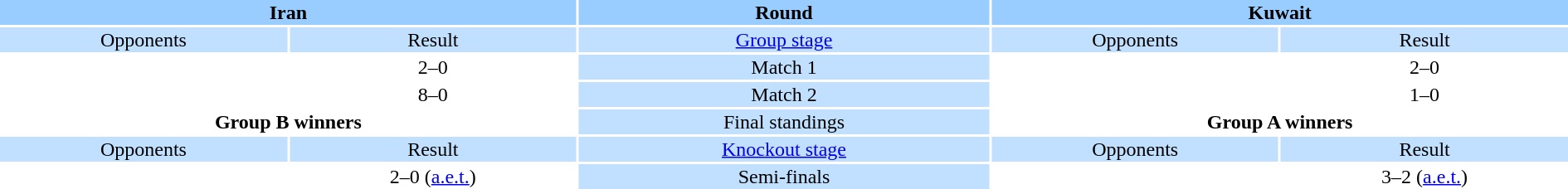<table style="width:100%; text-align:center">
<tr style="vertical-align:top; background:#99CCFF">
<th colspan="2">Iran</th>
<th>Round</th>
<th colspan="2">Kuwait</th>
</tr>
<tr style="vertical-align:top; background:#C1E0FF">
<td>Opponents</td>
<td>Result</td>
<td><a href='#'>Group stage</a></td>
<td>Opponents</td>
<td>Result</td>
</tr>
<tr>
<td align="left"></td>
<td>2–0</td>
<td style="background:#C1E0FF">Match 1</td>
<td align="left"></td>
<td>2–0</td>
</tr>
<tr>
<td align="left"></td>
<td>8–0</td>
<td style="background:#C1E0FF">Match 2</td>
<td align="left"></td>
<td>1–0</td>
</tr>
<tr>
<td colspan="2" style="text-align:center"><strong>Group B winners</strong><br><div></div></td>
<td style="background:#C1E0FF">Final standings</td>
<td colspan="2" style="text-align:center"><strong>Group A winners</strong><br><div></div></td>
</tr>
<tr style="vertical-align:top; background:#C1E0FF">
<td>Opponents</td>
<td>Result</td>
<td><a href='#'>Knockout stage</a></td>
<td>Opponents</td>
<td>Result</td>
</tr>
<tr>
<td align="left"></td>
<td>2–0 (<a href='#'>a.e.t.</a>)</td>
<td style="background:#C1E0FF">Semi-finals</td>
<td align="left"></td>
<td>3–2 (<a href='#'>a.e.t.</a>)</td>
</tr>
</table>
